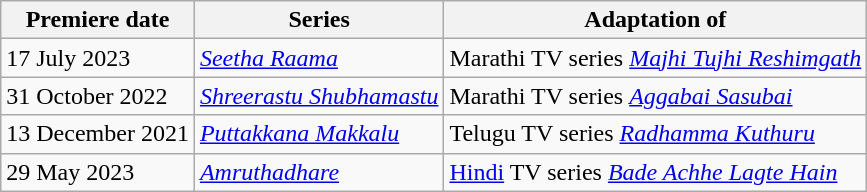<table class="wikitable sortable">
<tr>
<th>Premiere date</th>
<th>Series</th>
<th>Adaptation of</th>
</tr>
<tr>
<td>17 July 2023</td>
<td><em><a href='#'>Seetha Raama</a></em></td>
<td>Marathi TV series <em><a href='#'>Majhi Tujhi Reshimgath</a></em></td>
</tr>
<tr>
<td>31 October 2022</td>
<td><em><a href='#'>Shreerastu Shubhamastu</a></em></td>
<td>Marathi TV series <em><a href='#'>Aggabai Sasubai</a></em></td>
</tr>
<tr>
<td>13 December 2021</td>
<td><em><a href='#'>Puttakkana Makkalu</a></em></td>
<td>Telugu TV series <em><a href='#'>Radhamma Kuthuru</a></em></td>
</tr>
<tr>
<td>29 May 2023</td>
<td><em><a href='#'>Amruthadhare</a></em></td>
<td><a href='#'>Hindi</a> TV series <em><a href='#'>Bade Achhe Lagte Hain</a></em></td>
</tr>
</table>
